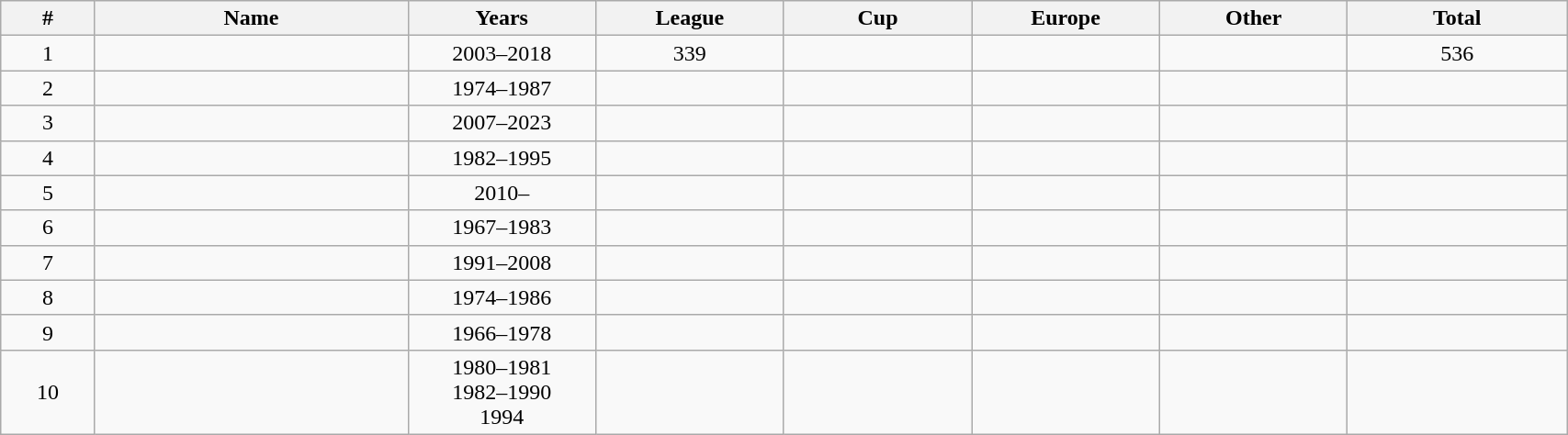<table class="wikitable sortable" style="text-align:center; width:90%;">
<tr>
<th width=6%>#</th>
<th width=20%>Name</th>
<th width=12%>Years</th>
<th width=12%>League</th>
<th width=12%>Cup</th>
<th width=12%>Europe</th>
<th width=12%>Other</th>
<th width=14%>Total</th>
</tr>
<tr>
<td>1</td>
<td style="text-align:left;"> </td>
<td>2003–2018</td>
<td>339</td>
<td></td>
<td></td>
<td></td>
<td>536</td>
</tr>
<tr>
<td>2</td>
<td style="text-align:left;"> </td>
<td>1974–1987</td>
<td></td>
<td></td>
<td></td>
<td></td>
<td></td>
</tr>
<tr>
<td>3</td>
<td style="text-align:left;"> </td>
<td>2007–2023</td>
<td></td>
<td></td>
<td></td>
<td></td>
<td></td>
</tr>
<tr>
<td>4</td>
<td style="text-align:left;">  </td>
<td>1982–1995</td>
<td></td>
<td></td>
<td></td>
<td></td>
<td></td>
</tr>
<tr>
<td>5</td>
<td style="text-align:left;"> <strong></strong></td>
<td>2010–</td>
<td></td>
<td></td>
<td></td>
<td></td>
<td></td>
</tr>
<tr>
<td>6</td>
<td style="text-align:left;"> </td>
<td>1967–1983</td>
<td></td>
<td></td>
<td></td>
<td></td>
<td></td>
</tr>
<tr>
<td>7</td>
<td style="text-align:left;"> </td>
<td>1991–2008</td>
<td></td>
<td></td>
<td></td>
<td></td>
<td></td>
</tr>
<tr>
<td>8</td>
<td style="text-align:left;">  </td>
<td>1974–1986</td>
<td></td>
<td></td>
<td></td>
<td></td>
<td></td>
</tr>
<tr>
<td>9</td>
<td style="text-align:left;"> </td>
<td>1966–1978</td>
<td></td>
<td></td>
<td></td>
<td></td>
<td></td>
</tr>
<tr>
<td>10</td>
<td style="text-align:left;"> </td>
<td>1980–1981<br>1982–1990<br>1994</td>
<td></td>
<td></td>
<td></td>
<td></td>
<td></td>
</tr>
</table>
